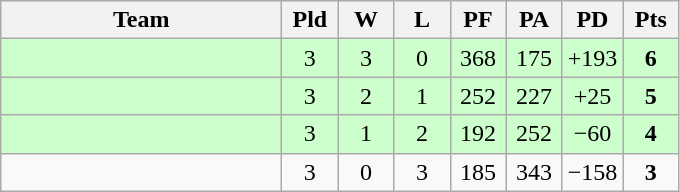<table class=wikitable style="text-align:center">
<tr>
<th width=180>Team</th>
<th width=30>Pld</th>
<th width=30>W</th>
<th width=30>L</th>
<th width=30>PF</th>
<th width=30>PA</th>
<th width=30>PD</th>
<th width=30>Pts</th>
</tr>
<tr align=center bgcolor="#ccffcc">
<td align=left></td>
<td>3</td>
<td>3</td>
<td>0</td>
<td>368</td>
<td>175</td>
<td>+193</td>
<td><strong>6</strong></td>
</tr>
<tr align=center bgcolor="#ccffcc">
<td align=left></td>
<td>3</td>
<td>2</td>
<td>1</td>
<td>252</td>
<td>227</td>
<td>+25</td>
<td><strong>5</strong></td>
</tr>
<tr align=center bgcolor="#ccffcc">
<td align=left></td>
<td>3</td>
<td>1</td>
<td>2</td>
<td>192</td>
<td>252</td>
<td>−60</td>
<td><strong>4</strong></td>
</tr>
<tr>
<td align=left></td>
<td>3</td>
<td>0</td>
<td>3</td>
<td>185</td>
<td>343</td>
<td>−158</td>
<td><strong>3</strong></td>
</tr>
</table>
